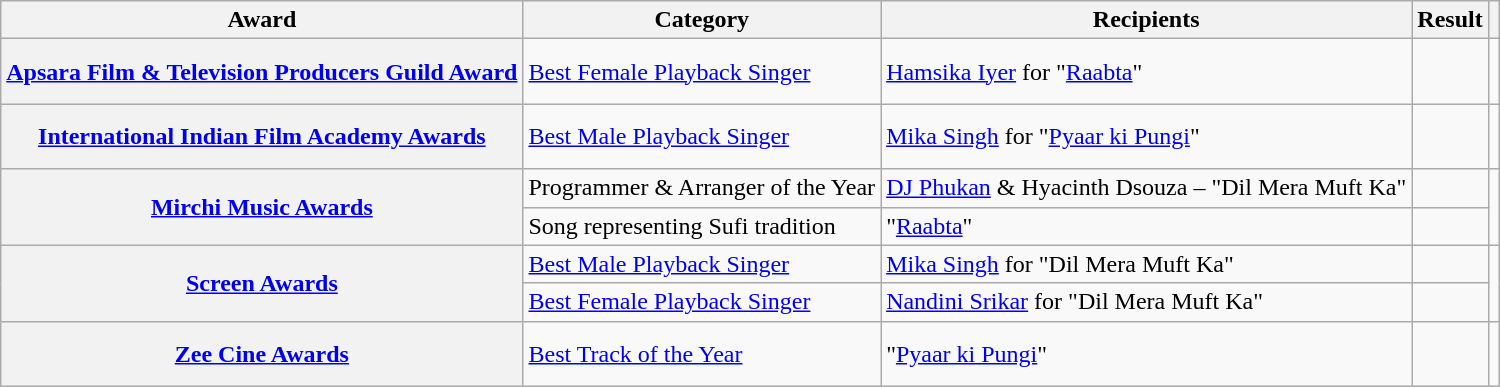<table class="wikitable plainrowheaders sortable">
<tr>
<th scope="col">Award</th>
<th scope="col">Category</th>
<th scope="col">Recipients</th>
<th scope="col">Result</th>
<th scope="col" class="unsortable"></th>
</tr>
<tr>
<th scope="row"><a href='#'>Apsara Film & Television Producers Guild Award</a></th>
<td><a href='#'>Best Female Playback Singer</a></td>
<td><a href='#'>Hamsika Iyer</a> for "<a href='#'>Raabta</a>"</td>
<td></td>
<td style="text-align:center;"><br><br></td>
</tr>
<tr>
<th scope="row"><a href='#'>International Indian Film Academy Awards</a></th>
<td><a href='#'>Best Male Playback Singer</a></td>
<td><a href='#'>Mika Singh</a> for "<a href='#'>Pyaar ki Pungi</a>"</td>
<td></td>
<td style="text-align:center;"><br><br></td>
</tr>
<tr>
<th scope="row" rowspan="2"><a href='#'>Mirchi Music Awards</a></th>
<td>Programmer & Arranger of the Year</td>
<td><a href='#'>DJ Phukan</a> & Hyacinth Dsouza – "Dil Mera Muft Ka"</td>
<td></td>
<td rowspan="2" style="text-align:center;"><br></td>
</tr>
<tr>
<td>Song representing Sufi tradition</td>
<td>"<a href='#'>Raabta</a>"</td>
<td></td>
</tr>
<tr>
<th rowspan="2" scope="row"><a href='#'>Screen Awards</a></th>
<td><a href='#'>Best Male Playback Singer</a></td>
<td><a href='#'>Mika Singh</a> for "Dil Mera Muft Ka"</td>
<td></td>
<td rowspan="2" style="text-align:center;"><br><br></td>
</tr>
<tr>
<td><a href='#'>Best Female Playback Singer</a></td>
<td><a href='#'>Nandini Srikar</a> for "Dil Mera Muft Ka"</td>
<td></td>
</tr>
<tr>
<th scope="row"><a href='#'>Zee Cine Awards</a></th>
<td><a href='#'>Best Track of the Year</a></td>
<td>"<a href='#'>Pyaar ki Pungi</a>"</td>
<td></td>
<td style="text-align:center;"><br><br></td>
</tr>
</table>
